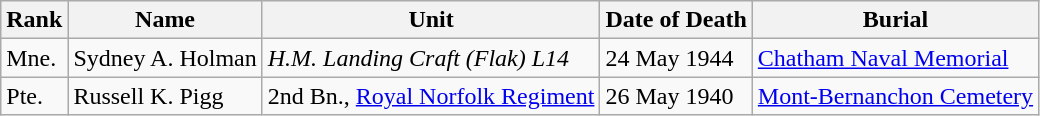<table class="wikitable">
<tr>
<th>Rank</th>
<th>Name</th>
<th>Unit</th>
<th>Date of Death</th>
<th>Burial</th>
</tr>
<tr>
<td>Mne.</td>
<td>Sydney A. Holman</td>
<td><em>H.M. Landing Craft (Flak) L14</em></td>
<td>24 May 1944</td>
<td><a href='#'>Chatham Naval Memorial</a></td>
</tr>
<tr>
<td>Pte.</td>
<td>Russell K. Pigg</td>
<td>2nd Bn., <a href='#'>Royal Norfolk Regiment</a></td>
<td>26 May 1940</td>
<td><a href='#'>Mont-Bernanchon Cemetery</a></td>
</tr>
</table>
